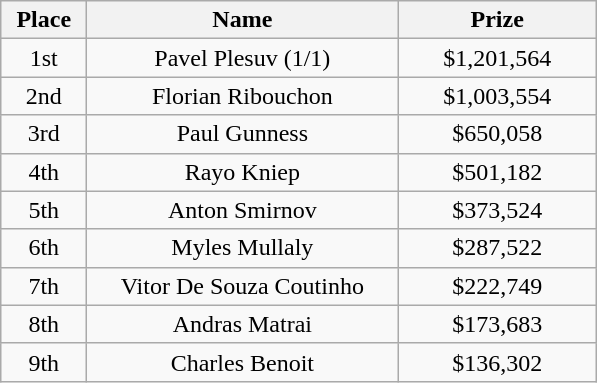<table class="wikitable">
<tr>
<th width="50">Place</th>
<th width="200">Name</th>
<th width="125">Prize</th>
</tr>
<tr>
<td align = "center">1st</td>
<td align = "center"> Pavel Plesuv (1/1)</td>
<td align = "center">$1,201,564</td>
</tr>
<tr>
<td align = "center">2nd</td>
<td align = "center"> Florian Ribouchon</td>
<td align = "center">$1,003,554</td>
</tr>
<tr>
<td align = "center">3rd</td>
<td align = "center"> Paul Gunness</td>
<td align = "center">$650,058</td>
</tr>
<tr>
<td align = "center">4th</td>
<td align = "center"> Rayo Kniep</td>
<td align = "center">$501,182</td>
</tr>
<tr>
<td align = "center">5th</td>
<td align = "center"> Anton Smirnov</td>
<td align = "center">$373,524</td>
</tr>
<tr>
<td align = "center">6th</td>
<td align = "center"> Myles Mullaly</td>
<td align = "center">$287,522</td>
</tr>
<tr>
<td align = "center">7th</td>
<td align = "center"> Vitor De Souza Coutinho</td>
<td align = "center">$222,749</td>
</tr>
<tr>
<td align = "center">8th</td>
<td align = "center"> Andras Matrai</td>
<td align = "center">$173,683</td>
</tr>
<tr>
<td align = "center">9th</td>
<td align = "center"> Charles Benoit</td>
<td align = "center">$136,302</td>
</tr>
</table>
